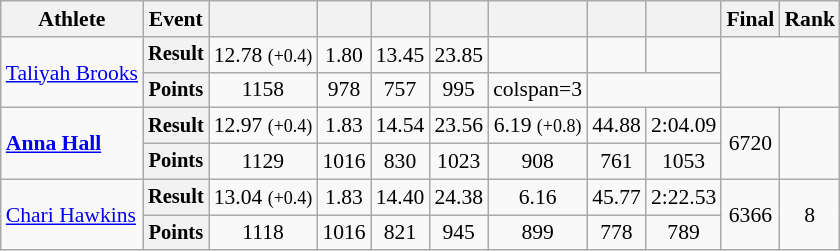<table class="wikitable" style="font-size:90%">
<tr>
<th>Athlete</th>
<th>Event</th>
<th></th>
<th></th>
<th></th>
<th></th>
<th></th>
<th></th>
<th></th>
<th>Final</th>
<th>Rank</th>
</tr>
<tr align="center">
<td rowspan="2" style="text-align:left"><a href='#'>Taliyah Brooks</a></td>
<th style="font-size:95%">Result</th>
<td>12.78 <small>(+0.4)</small> <strong></strong></td>
<td>1.80</td>
<td>13.45 <strong></strong></td>
<td>23.85</td>
<td><strong></strong></td>
<td><strong></strong></td>
<td></td>
<td colspan="2" rowspan="2"><strong></strong></td>
</tr>
<tr align="center">
<th style="font-size:95%">Points</th>
<td>1158</td>
<td>978</td>
<td>757</td>
<td>995</td>
<td>colspan=3 </td>
</tr>
<tr align="center">
<td rowspan="2" style="text-align:left"><strong><a href='#'>Anna Hall</a></strong></td>
<th style="font-size:95%">Result</th>
<td>12.97 <small>(+0.4)</small></td>
<td>1.83</td>
<td>14.54 <strong></strong></td>
<td>23.56</td>
<td>6.19 <small>(+0.8)</small></td>
<td>44.88 <strong></strong></td>
<td>2:04.09 <strong></strong></td>
<td rowspan="2">6720</td>
<td rowspan="2"></td>
</tr>
<tr align="center">
<th style="font-size:95%">Points</th>
<td>1129</td>
<td>1016</td>
<td>830</td>
<td>1023</td>
<td>908</td>
<td>761</td>
<td>1053</td>
</tr>
<tr align="center">
<td rowspan="2" style="text-align:left"><a href='#'>Chari Hawkins</a></td>
<th style="font-size:95%">Result</th>
<td>13.04 <small>(+0.4)</small> <strong></strong></td>
<td>1.83 <strong></strong></td>
<td>14.40 <strong></strong></td>
<td>24.38</td>
<td>6.16 <strong></strong></td>
<td>45.77 <strong></strong></td>
<td>2:22.53</td>
<td rowspan="2">6366 <strong></strong></td>
<td rowspan="2">8</td>
</tr>
<tr align="center">
<th style="font-size:95%">Points</th>
<td>1118</td>
<td>1016</td>
<td>821</td>
<td>945</td>
<td>899</td>
<td>778</td>
<td>789</td>
</tr>
</table>
